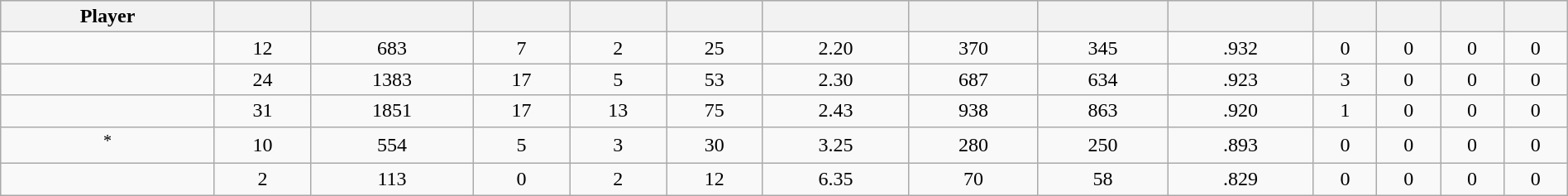<table class="wikitable sortable" style="width:100%;">
<tr style="text-align:center; background:#ddd;">
<th>Player</th>
<th></th>
<th></th>
<th></th>
<th></th>
<th></th>
<th></th>
<th></th>
<th></th>
<th></th>
<th></th>
<th></th>
<th></th>
<th></th>
</tr>
<tr align=center>
<td style=white-space:nowrap></td>
<td>12</td>
<td>683</td>
<td>7</td>
<td>2</td>
<td>25</td>
<td>2.20</td>
<td>370</td>
<td>345</td>
<td>.932</td>
<td>0</td>
<td>0</td>
<td>0</td>
<td>0</td>
</tr>
<tr align=center>
<td style=white-space:nowrap></td>
<td>24</td>
<td>1383</td>
<td>17</td>
<td>5</td>
<td>53</td>
<td>2.30</td>
<td>687</td>
<td>634</td>
<td>.923</td>
<td>3</td>
<td>0</td>
<td>0</td>
<td>0</td>
</tr>
<tr align=center>
<td style=white-space:nowrap></td>
<td>31</td>
<td>1851</td>
<td>17</td>
<td>13</td>
<td>75</td>
<td>2.43</td>
<td>938</td>
<td>863</td>
<td>.920</td>
<td>1</td>
<td>0</td>
<td>0</td>
<td>0</td>
</tr>
<tr align=center>
<td style=white-space:nowrap><sup>*</sup></td>
<td>10</td>
<td>554</td>
<td>5</td>
<td>3</td>
<td>30</td>
<td>3.25</td>
<td>280</td>
<td>250</td>
<td>.893</td>
<td>0</td>
<td>0</td>
<td>0</td>
<td>0</td>
</tr>
<tr align=center>
<td style=white-space:nowrap></td>
<td>2</td>
<td>113</td>
<td>0</td>
<td>2</td>
<td>12</td>
<td>6.35</td>
<td>70</td>
<td>58</td>
<td>.829</td>
<td>0</td>
<td>0</td>
<td>0</td>
<td>0</td>
</tr>
</table>
